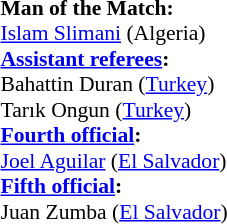<table width=50% style="font-size: 90%">
<tr>
<td><br><strong>Man of the Match:</strong>
<br><a href='#'>Islam Slimani</a> (Algeria)<br><strong><a href='#'>Assistant referees</a>:</strong>
<br>Bahattin Duran (<a href='#'>Turkey</a>)
<br>Tarık Ongun (<a href='#'>Turkey</a>)
<br><strong><a href='#'>Fourth official</a>:</strong>
<br><a href='#'>Joel Aguilar</a> (<a href='#'>El Salvador</a>)
<br><strong><a href='#'>Fifth official</a>:</strong>
<br>Juan Zumba (<a href='#'>El Salvador</a>)</td>
</tr>
</table>
